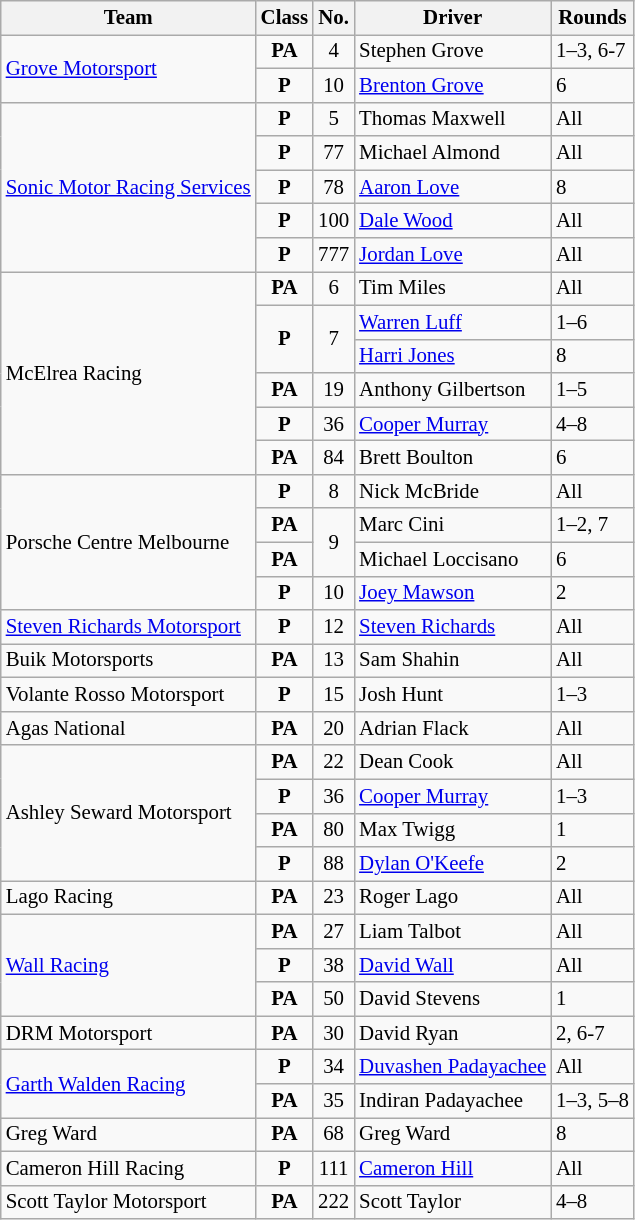<table class="wikitable" style="font-size: 87%">
<tr>
<th>Team</th>
<th>Class</th>
<th>No.</th>
<th>Driver</th>
<th>Rounds</th>
</tr>
<tr>
<td rowspan="2"><a href='#'>Grove Motorsport</a></td>
<td align="center"><strong><span>PA</span></strong></td>
<td align="center">4</td>
<td> Stephen Grove</td>
<td>1–3, 6-7</td>
</tr>
<tr>
<td align="center"><strong><span>P</span></strong></td>
<td align="center">10</td>
<td> <a href='#'>Brenton Grove</a></td>
<td>6</td>
</tr>
<tr>
<td rowspan=5><a href='#'>Sonic Motor Racing Services</a></td>
<td align="center"><strong><span>P</span></strong></td>
<td align="center">5</td>
<td> Thomas Maxwell</td>
<td>All</td>
</tr>
<tr>
<td align="center"><strong><span>P</span></strong></td>
<td align="center">77</td>
<td> Michael Almond</td>
<td>All</td>
</tr>
<tr>
<td align="center"><strong><span>P</span></strong></td>
<td align="center">78</td>
<td> <a href='#'>Aaron Love</a></td>
<td>8</td>
</tr>
<tr>
<td align="center"><strong><span>P</span></strong></td>
<td align="center">100</td>
<td> <a href='#'>Dale Wood</a></td>
<td>All</td>
</tr>
<tr>
<td align="center"><strong><span>P</span></strong></td>
<td align="center">777</td>
<td> <a href='#'>Jordan Love</a></td>
<td>All</td>
</tr>
<tr>
<td rowspan=6>McElrea Racing</td>
<td align="center"><strong><span>PA</span></strong></td>
<td align="center">6</td>
<td> Tim Miles</td>
<td>All</td>
</tr>
<tr>
<td rowspan="2" align="center"><strong><span>P</span></strong></td>
<td rowspan="2" align="center">7</td>
<td> <a href='#'>Warren Luff</a></td>
<td>1–6</td>
</tr>
<tr>
<td> <a href='#'>Harri Jones</a></td>
<td>8</td>
</tr>
<tr>
<td align="center"><strong><span>PA</span></strong></td>
<td align="center">19</td>
<td> Anthony Gilbertson</td>
<td>1–5</td>
</tr>
<tr>
<td align="center"><strong><span>P</span></strong></td>
<td align="center">36</td>
<td> <a href='#'>Cooper Murray</a></td>
<td>4–8</td>
</tr>
<tr>
<td align="center"><strong><span>PA</span></strong></td>
<td align="center">84</td>
<td> Brett Boulton</td>
<td>6</td>
</tr>
<tr>
<td rowspan=4>Porsche Centre Melbourne</td>
<td align="center"><strong><span>P</span></strong></td>
<td align="center">8</td>
<td> Nick McBride</td>
<td>All</td>
</tr>
<tr>
<td align="center"><strong><span>PA</span></strong></td>
<td rowspan=2 align="center">9</td>
<td> Marc Cini</td>
<td>1–2, 7</td>
</tr>
<tr>
<td align="center"><strong><span>PA</span></strong></td>
<td> Michael Loccisano</td>
<td>6</td>
</tr>
<tr>
<td align="center"><strong><span>P</span></strong></td>
<td align="center">10</td>
<td> <a href='#'>Joey Mawson</a></td>
<td>2</td>
</tr>
<tr>
<td><a href='#'>Steven Richards Motorsport</a></td>
<td align="center"><strong><span>P</span></strong></td>
<td align="center">12</td>
<td> <a href='#'>Steven Richards</a></td>
<td>All</td>
</tr>
<tr>
<td>Buik Motorsports</td>
<td align="center"><strong><span>PA</span></strong></td>
<td align="center">13</td>
<td> Sam Shahin</td>
<td>All</td>
</tr>
<tr>
<td>Volante Rosso Motorsport</td>
<td align="center"><strong><span>P</span></strong></td>
<td align="center">15</td>
<td> Josh Hunt</td>
<td>1–3</td>
</tr>
<tr>
<td>Agas National</td>
<td align="center"><strong><span>PA</span></strong></td>
<td align="center">20</td>
<td> Adrian Flack</td>
<td>All</td>
</tr>
<tr>
<td rowspan=4>Ashley Seward Motorsport</td>
<td align="center"><strong><span>PA</span></strong></td>
<td align="center">22</td>
<td> Dean Cook</td>
<td>All</td>
</tr>
<tr>
<td align="center"><strong><span>P</span></strong></td>
<td align="center">36</td>
<td> <a href='#'>Cooper Murray</a></td>
<td>1–3</td>
</tr>
<tr>
<td align="center"><strong><span>PA</span></strong></td>
<td align="center">80</td>
<td> Max Twigg</td>
<td>1</td>
</tr>
<tr>
<td align="center"><strong><span>P</span></strong></td>
<td align="center">88</td>
<td> <a href='#'>Dylan O'Keefe</a></td>
<td>2</td>
</tr>
<tr>
<td>Lago Racing</td>
<td align="center"><strong><span>PA</span></strong></td>
<td align="center">23</td>
<td> Roger Lago</td>
<td>All</td>
</tr>
<tr>
<td rowspan=3><a href='#'>Wall Racing</a></td>
<td align="center"><strong><span>PA</span></strong></td>
<td align="center">27</td>
<td> Liam Talbot</td>
<td>All</td>
</tr>
<tr>
<td align="center"><strong><span>P</span></strong></td>
<td align="center">38</td>
<td> <a href='#'>David Wall</a></td>
<td>All</td>
</tr>
<tr>
<td align="center"><strong><span>PA</span></strong></td>
<td align="center">50</td>
<td> David Stevens</td>
<td>1</td>
</tr>
<tr>
<td>DRM Motorsport</td>
<td align="center"><strong><span>PA</span></strong></td>
<td align="center">30</td>
<td> David Ryan</td>
<td>2, 6-7</td>
</tr>
<tr>
<td rowspan=2><a href='#'>Garth Walden Racing</a></td>
<td align="center"><strong><span>P</span></strong></td>
<td align="center">34</td>
<td> <a href='#'>Duvashen Padayachee</a></td>
<td>All</td>
</tr>
<tr>
<td align="center"><strong><span>PA</span></strong></td>
<td align="center">35</td>
<td> Indiran Padayachee</td>
<td>1–3, 5–8</td>
</tr>
<tr>
<td>Greg Ward</td>
<td align="center"><strong><span>PA</span></strong></td>
<td align="center">68</td>
<td> Greg Ward</td>
<td>8</td>
</tr>
<tr>
<td>Cameron Hill Racing</td>
<td align="center"><strong><span>P</span></strong></td>
<td align="center">111</td>
<td> <a href='#'>Cameron Hill</a></td>
<td>All</td>
</tr>
<tr>
<td>Scott Taylor Motorsport</td>
<td align="center"><strong><span>PA</span></strong></td>
<td align="center">222</td>
<td> Scott Taylor</td>
<td>4–8</td>
</tr>
</table>
